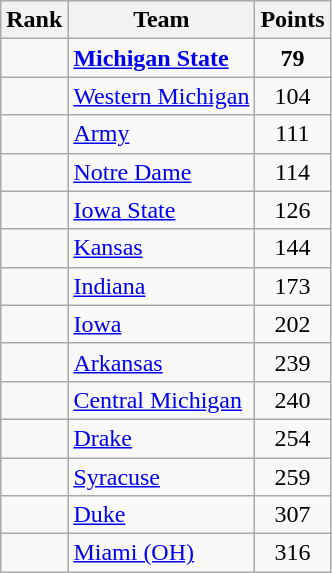<table class="wikitable sortable" style="text-align:center">
<tr>
<th>Rank</th>
<th>Team</th>
<th>Points</th>
</tr>
<tr>
<td></td>
<td align=left><strong><a href='#'>Michigan State</a></strong></td>
<td><strong>79</strong></td>
</tr>
<tr>
<td></td>
<td align=left><a href='#'>Western Michigan</a></td>
<td>104</td>
</tr>
<tr>
<td></td>
<td align=left><a href='#'>Army</a></td>
<td>111</td>
</tr>
<tr>
<td></td>
<td align=left><a href='#'>Notre Dame</a></td>
<td>114</td>
</tr>
<tr>
<td></td>
<td align=left><a href='#'>Iowa State</a></td>
<td>126</td>
</tr>
<tr>
<td></td>
<td align=left><a href='#'>Kansas</a></td>
<td>144</td>
</tr>
<tr>
<td></td>
<td align=left><a href='#'>Indiana</a></td>
<td>173</td>
</tr>
<tr>
<td></td>
<td align=left><a href='#'>Iowa</a></td>
<td>202</td>
</tr>
<tr>
<td></td>
<td align=left><a href='#'>Arkansas</a></td>
<td>239</td>
</tr>
<tr>
<td></td>
<td align=left><a href='#'>Central Michigan</a></td>
<td>240</td>
</tr>
<tr>
<td></td>
<td align=left><a href='#'>Drake</a></td>
<td>254</td>
</tr>
<tr>
<td></td>
<td align=left><a href='#'>Syracuse</a></td>
<td>259</td>
</tr>
<tr>
<td></td>
<td align=left><a href='#'>Duke</a></td>
<td>307</td>
</tr>
<tr>
<td></td>
<td align=left><a href='#'>Miami (OH)</a></td>
<td>316</td>
</tr>
</table>
